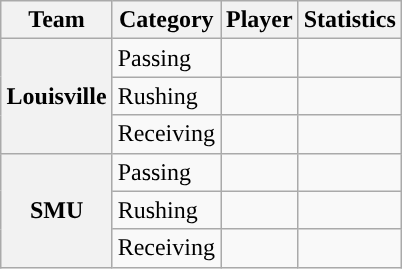<table class="wikitable" style="float:right">
<tr>
<th>Team</th>
<th>Category</th>
<th>Player</th>
<th>Statistics</th>
</tr>
<tr>
<th rowspan=3>Louisville</th>
<td>Passing</td>
<td></td>
<td></td>
</tr>
<tr>
<td>Rushing</td>
<td></td>
<td></td>
</tr>
<tr>
<td>Receiving</td>
<td></td>
<td></td>
</tr>
<tr>
<th rowspan=3>SMU</th>
<td>Passing</td>
<td></td>
<td></td>
</tr>
<tr>
<td>Rushing</td>
<td></td>
<td></td>
</tr>
<tr>
<td>Receiving</td>
<td></td>
<td></td>
</tr>
</table>
